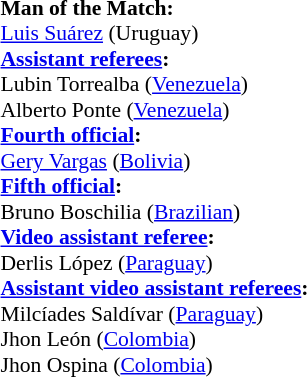<table width=50% style="font-size:90%">
<tr>
<td><br><strong>Man of the Match:</strong>
<br><a href='#'>Luis Suárez</a> (Uruguay)<br><strong><a href='#'>Assistant referees</a>:</strong>
<br>Lubin Torrealba (<a href='#'>Venezuela</a>)
<br>Alberto Ponte (<a href='#'>Venezuela</a>)
<br><strong><a href='#'>Fourth official</a>:</strong>
<br><a href='#'>Gery Vargas</a> (<a href='#'>Bolivia</a>)
<br><strong><a href='#'>Fifth official</a>:</strong>
<br>Bruno Boschilia (<a href='#'>Brazilian</a>)
<br><strong><a href='#'>Video assistant referee</a>:</strong>
<br>Derlis López (<a href='#'>Paraguay</a>)
<br><strong><a href='#'>Assistant video assistant referees</a>:</strong>
<br>Milcíades Saldívar (<a href='#'>Paraguay</a>)
<br>Jhon León (<a href='#'>Colombia</a>)
<br>Jhon Ospina (<a href='#'>Colombia</a>)</td>
</tr>
</table>
